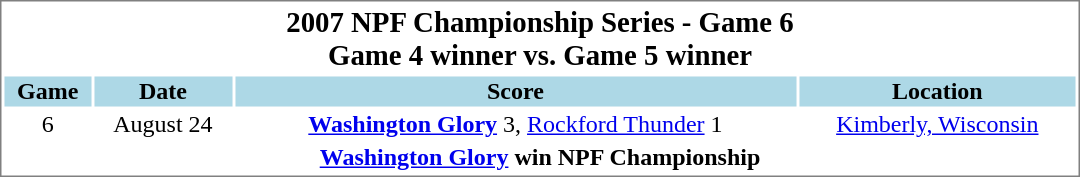<table cellpadding="1"  style="min-width:45em;text-align:center;font-size:100%; border:1px solid gray;">
<tr style="font-size:larger;">
<th colspan=8>2007 NPF Championship Series - Game 6<br>Game 4 winner vs. Game 5 winner</th>
</tr>
<tr style="background:lightblue;">
<th>Game</th>
<th>Date</th>
<th>Score</th>
<th>Location</th>
</tr>
<tr>
<td>6</td>
<td>August 24</td>
<td><strong><a href='#'>Washington Glory</a></strong> 3, <a href='#'>Rockford Thunder</a> 1</td>
<td><a href='#'>Kimberly, Wisconsin</a></td>
</tr>
<tr>
<th colspan=8><a href='#'>Washington Glory</a> win NPF Championship</th>
</tr>
</table>
